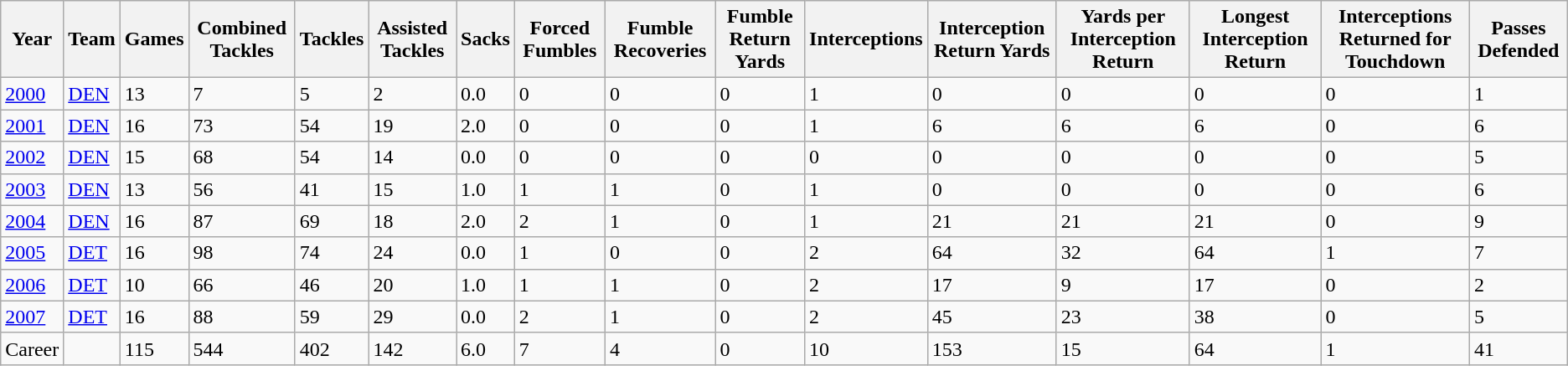<table class="wikitable">
<tr>
<th>Year</th>
<th>Team</th>
<th>Games</th>
<th>Combined Tackles</th>
<th>Tackles</th>
<th>Assisted Tackles</th>
<th>Sacks</th>
<th>Forced Fumbles</th>
<th>Fumble Recoveries</th>
<th>Fumble Return Yards</th>
<th>Interceptions</th>
<th>Interception Return Yards</th>
<th>Yards per Interception Return</th>
<th>Longest Interception Return</th>
<th>Interceptions Returned for Touchdown</th>
<th>Passes Defended</th>
</tr>
<tr>
<td><a href='#'>2000</a></td>
<td><a href='#'>DEN</a></td>
<td>13</td>
<td>7</td>
<td>5</td>
<td>2</td>
<td>0.0</td>
<td>0</td>
<td>0</td>
<td>0</td>
<td>1</td>
<td>0</td>
<td>0</td>
<td>0</td>
<td>0</td>
<td>1</td>
</tr>
<tr>
<td><a href='#'>2001</a></td>
<td><a href='#'>DEN</a></td>
<td>16</td>
<td>73</td>
<td>54</td>
<td>19</td>
<td>2.0</td>
<td>0</td>
<td>0</td>
<td>0</td>
<td>1</td>
<td>6</td>
<td>6</td>
<td>6</td>
<td>0</td>
<td>6</td>
</tr>
<tr>
<td><a href='#'>2002</a></td>
<td><a href='#'>DEN</a></td>
<td>15</td>
<td>68</td>
<td>54</td>
<td>14</td>
<td>0.0</td>
<td>0</td>
<td>0</td>
<td>0</td>
<td>0</td>
<td>0</td>
<td>0</td>
<td>0</td>
<td>0</td>
<td>5</td>
</tr>
<tr>
<td><a href='#'>2003</a></td>
<td><a href='#'>DEN</a></td>
<td>13</td>
<td>56</td>
<td>41</td>
<td>15</td>
<td>1.0</td>
<td>1</td>
<td>1</td>
<td>0</td>
<td>1</td>
<td>0</td>
<td>0</td>
<td>0</td>
<td>0</td>
<td>6</td>
</tr>
<tr>
<td><a href='#'>2004</a></td>
<td><a href='#'>DEN</a></td>
<td>16</td>
<td>87</td>
<td>69</td>
<td>18</td>
<td>2.0</td>
<td>2</td>
<td>1</td>
<td>0</td>
<td>1</td>
<td>21</td>
<td>21</td>
<td>21</td>
<td>0</td>
<td>9</td>
</tr>
<tr>
<td><a href='#'>2005</a></td>
<td><a href='#'>DET</a></td>
<td>16</td>
<td>98</td>
<td>74</td>
<td>24</td>
<td>0.0</td>
<td>1</td>
<td>0</td>
<td>0</td>
<td>2</td>
<td>64</td>
<td>32</td>
<td>64</td>
<td>1</td>
<td>7</td>
</tr>
<tr>
<td><a href='#'>2006</a></td>
<td><a href='#'>DET</a></td>
<td>10</td>
<td>66</td>
<td>46</td>
<td>20</td>
<td>1.0</td>
<td>1</td>
<td>1</td>
<td>0</td>
<td>2</td>
<td>17</td>
<td>9</td>
<td>17</td>
<td>0</td>
<td>2</td>
</tr>
<tr>
<td><a href='#'>2007</a></td>
<td><a href='#'>DET</a></td>
<td>16</td>
<td>88</td>
<td>59</td>
<td>29</td>
<td>0.0</td>
<td>2</td>
<td>1</td>
<td>0</td>
<td>2</td>
<td>45</td>
<td>23</td>
<td>38</td>
<td>0</td>
<td>5</td>
</tr>
<tr>
<td>Career</td>
<td></td>
<td>115</td>
<td>544</td>
<td>402</td>
<td>142</td>
<td>6.0</td>
<td>7</td>
<td>4</td>
<td>0</td>
<td>10</td>
<td>153</td>
<td>15</td>
<td>64</td>
<td>1</td>
<td>41</td>
</tr>
</table>
